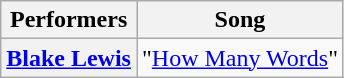<table class="wikitable unsortable" style="text-align:center;">
<tr>
<th scope="col">Performers</th>
<th scope="col">Song</th>
</tr>
<tr>
<th scope="row"><a href='#'>Blake Lewis</a></th>
<td>"<a href='#'>How Many Words</a>"</td>
</tr>
</table>
